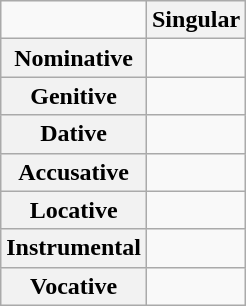<table class="wikitable">
<tr>
<td></td>
<th>Singular</th>
</tr>
<tr>
<th>Nominative</th>
<td></td>
</tr>
<tr>
<th>Genitive</th>
<td></td>
</tr>
<tr>
<th>Dative</th>
<td></td>
</tr>
<tr>
<th>Accusative</th>
<td></td>
</tr>
<tr>
<th>Locative</th>
<td></td>
</tr>
<tr>
<th>Instrumental</th>
<td></td>
</tr>
<tr>
<th>Vocative</th>
<td></td>
</tr>
</table>
